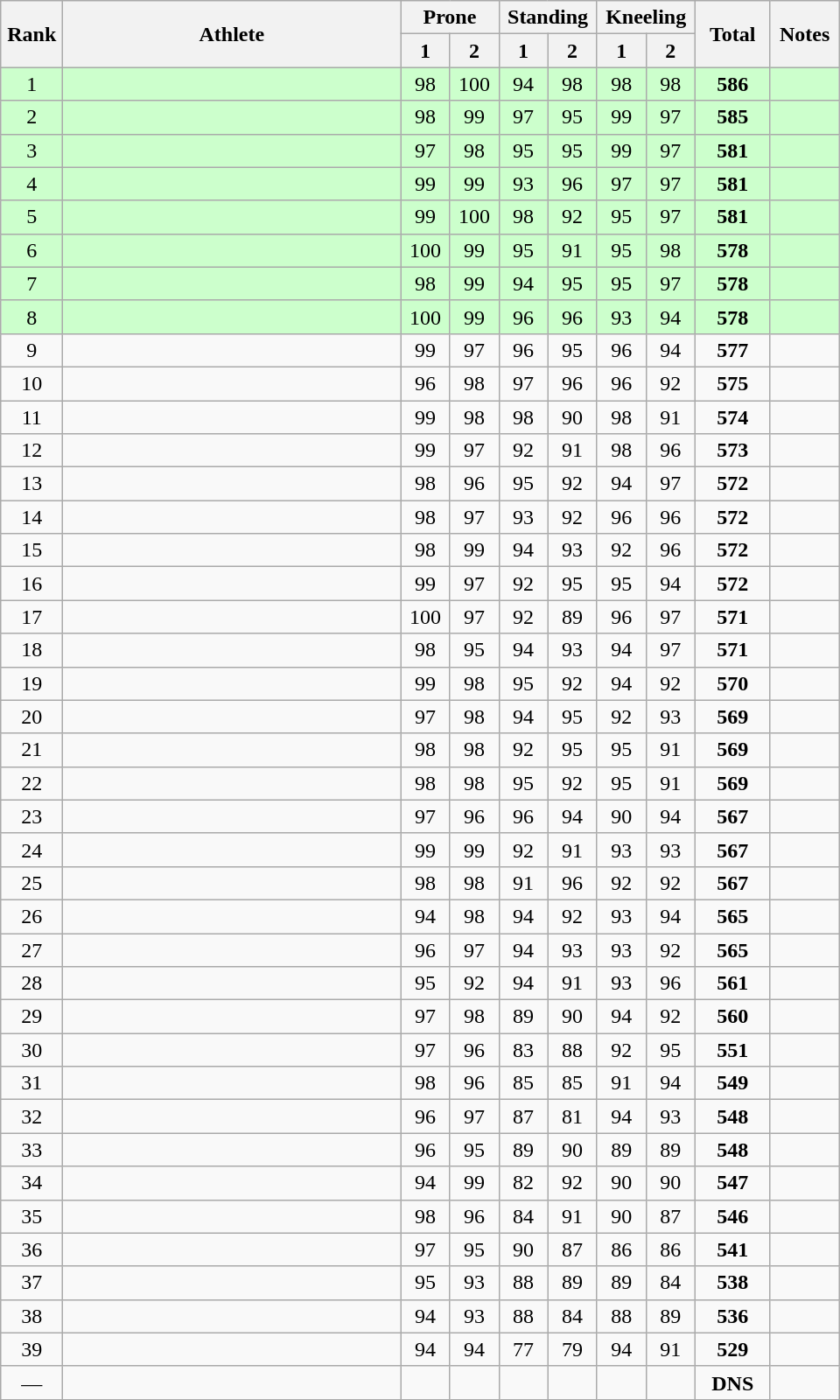<table class="wikitable" style="text-align:center">
<tr>
<th rowspan=2 width=40>Rank</th>
<th rowspan=2 width=250>Athlete</th>
<th colspan=2>Prone</th>
<th colspan=2>Standing</th>
<th colspan=2>Kneeling</th>
<th rowspan=2 width=50>Total</th>
<th rowspan=2 width=45>Notes</th>
</tr>
<tr>
<th width=30>1</th>
<th width=30>2</th>
<th width=30>1</th>
<th width=30>2</th>
<th width=30>1</th>
<th width=30>2</th>
</tr>
<tr bgcolor=ccffcc>
<td>1</td>
<td align=left></td>
<td>98</td>
<td>100</td>
<td>94</td>
<td>98</td>
<td>98</td>
<td>98</td>
<td><strong>586</strong></td>
<td></td>
</tr>
<tr bgcolor=ccffcc>
<td>2</td>
<td align=left></td>
<td>98</td>
<td>99</td>
<td>97</td>
<td>95</td>
<td>99</td>
<td>97</td>
<td><strong>585</strong></td>
<td></td>
</tr>
<tr bgcolor=ccffcc>
<td>3</td>
<td align=left></td>
<td>97</td>
<td>98</td>
<td>95</td>
<td>95</td>
<td>99</td>
<td>97</td>
<td><strong>581</strong></td>
<td></td>
</tr>
<tr bgcolor=ccffcc>
<td>4</td>
<td align=left></td>
<td>99</td>
<td>99</td>
<td>93</td>
<td>96</td>
<td>97</td>
<td>97</td>
<td><strong>581</strong></td>
<td></td>
</tr>
<tr bgcolor=ccffcc>
<td>5</td>
<td align=left></td>
<td>99</td>
<td>100</td>
<td>98</td>
<td>92</td>
<td>95</td>
<td>97</td>
<td><strong>581</strong></td>
<td></td>
</tr>
<tr bgcolor=ccffcc>
<td>6</td>
<td align=left></td>
<td>100</td>
<td>99</td>
<td>95</td>
<td>91</td>
<td>95</td>
<td>98</td>
<td><strong>578</strong></td>
<td></td>
</tr>
<tr bgcolor=ccffcc>
<td>7</td>
<td align=left></td>
<td>98</td>
<td>99</td>
<td>94</td>
<td>95</td>
<td>95</td>
<td>97</td>
<td><strong>578</strong></td>
<td></td>
</tr>
<tr bgcolor=ccffcc>
<td>8</td>
<td align=left></td>
<td>100</td>
<td>99</td>
<td>96</td>
<td>96</td>
<td>93</td>
<td>94</td>
<td><strong>578</strong></td>
<td></td>
</tr>
<tr>
<td>9</td>
<td align=left></td>
<td>99</td>
<td>97</td>
<td>96</td>
<td>95</td>
<td>96</td>
<td>94</td>
<td><strong>577</strong></td>
<td></td>
</tr>
<tr>
<td>10</td>
<td align=left></td>
<td>96</td>
<td>98</td>
<td>97</td>
<td>96</td>
<td>96</td>
<td>92</td>
<td><strong>575</strong></td>
<td></td>
</tr>
<tr>
<td>11</td>
<td align=left></td>
<td>99</td>
<td>98</td>
<td>98</td>
<td>90</td>
<td>98</td>
<td>91</td>
<td><strong>574</strong></td>
<td></td>
</tr>
<tr>
<td>12</td>
<td align=left></td>
<td>99</td>
<td>97</td>
<td>92</td>
<td>91</td>
<td>98</td>
<td>96</td>
<td><strong>573</strong></td>
<td></td>
</tr>
<tr>
<td>13</td>
<td align=left></td>
<td>98</td>
<td>96</td>
<td>95</td>
<td>92</td>
<td>94</td>
<td>97</td>
<td><strong>572</strong></td>
<td></td>
</tr>
<tr>
<td>14</td>
<td align=left></td>
<td>98</td>
<td>97</td>
<td>93</td>
<td>92</td>
<td>96</td>
<td>96</td>
<td><strong>572</strong></td>
<td></td>
</tr>
<tr>
<td>15</td>
<td align=left></td>
<td>98</td>
<td>99</td>
<td>94</td>
<td>93</td>
<td>92</td>
<td>96</td>
<td><strong>572</strong></td>
<td></td>
</tr>
<tr>
<td>16</td>
<td align=left></td>
<td>99</td>
<td>97</td>
<td>92</td>
<td>95</td>
<td>95</td>
<td>94</td>
<td><strong>572</strong></td>
<td></td>
</tr>
<tr>
<td>17</td>
<td align=left></td>
<td>100</td>
<td>97</td>
<td>92</td>
<td>89</td>
<td>96</td>
<td>97</td>
<td><strong>571</strong></td>
<td></td>
</tr>
<tr>
<td>18</td>
<td align=left></td>
<td>98</td>
<td>95</td>
<td>94</td>
<td>93</td>
<td>94</td>
<td>97</td>
<td><strong>571</strong></td>
<td></td>
</tr>
<tr>
<td>19</td>
<td align=left></td>
<td>99</td>
<td>98</td>
<td>95</td>
<td>92</td>
<td>94</td>
<td>92</td>
<td><strong>570</strong></td>
<td></td>
</tr>
<tr>
<td>20</td>
<td align=left></td>
<td>97</td>
<td>98</td>
<td>94</td>
<td>95</td>
<td>92</td>
<td>93</td>
<td><strong>569</strong></td>
<td></td>
</tr>
<tr>
<td>21</td>
<td align=left></td>
<td>98</td>
<td>98</td>
<td>92</td>
<td>95</td>
<td>95</td>
<td>91</td>
<td><strong>569</strong></td>
<td></td>
</tr>
<tr>
<td>22</td>
<td align=left></td>
<td>98</td>
<td>98</td>
<td>95</td>
<td>92</td>
<td>95</td>
<td>91</td>
<td><strong>569</strong></td>
<td></td>
</tr>
<tr>
<td>23</td>
<td align=left></td>
<td>97</td>
<td>96</td>
<td>96</td>
<td>94</td>
<td>90</td>
<td>94</td>
<td><strong>567</strong></td>
<td></td>
</tr>
<tr>
<td>24</td>
<td align=left></td>
<td>99</td>
<td>99</td>
<td>92</td>
<td>91</td>
<td>93</td>
<td>93</td>
<td><strong>567</strong></td>
<td></td>
</tr>
<tr>
<td>25</td>
<td align=left></td>
<td>98</td>
<td>98</td>
<td>91</td>
<td>96</td>
<td>92</td>
<td>92</td>
<td><strong>567</strong></td>
<td></td>
</tr>
<tr>
<td>26</td>
<td align=left></td>
<td>94</td>
<td>98</td>
<td>94</td>
<td>92</td>
<td>93</td>
<td>94</td>
<td><strong>565</strong></td>
<td></td>
</tr>
<tr>
<td>27</td>
<td align=left></td>
<td>96</td>
<td>97</td>
<td>94</td>
<td>93</td>
<td>93</td>
<td>92</td>
<td><strong>565</strong></td>
<td></td>
</tr>
<tr>
<td>28</td>
<td align=left></td>
<td>95</td>
<td>92</td>
<td>94</td>
<td>91</td>
<td>93</td>
<td>96</td>
<td><strong>561</strong></td>
<td></td>
</tr>
<tr>
<td>29</td>
<td align=left></td>
<td>97</td>
<td>98</td>
<td>89</td>
<td>90</td>
<td>94</td>
<td>92</td>
<td><strong>560</strong></td>
<td></td>
</tr>
<tr>
<td>30</td>
<td align=left></td>
<td>97</td>
<td>96</td>
<td>83</td>
<td>88</td>
<td>92</td>
<td>95</td>
<td><strong>551</strong></td>
<td></td>
</tr>
<tr>
<td>31</td>
<td align=left></td>
<td>98</td>
<td>96</td>
<td>85</td>
<td>85</td>
<td>91</td>
<td>94</td>
<td><strong>549</strong></td>
<td></td>
</tr>
<tr>
<td>32</td>
<td align=left></td>
<td>96</td>
<td>97</td>
<td>87</td>
<td>81</td>
<td>94</td>
<td>93</td>
<td><strong>548</strong></td>
<td></td>
</tr>
<tr>
<td>33</td>
<td align=left></td>
<td>96</td>
<td>95</td>
<td>89</td>
<td>90</td>
<td>89</td>
<td>89</td>
<td><strong>548</strong></td>
<td></td>
</tr>
<tr>
<td>34</td>
<td align=left></td>
<td>94</td>
<td>99</td>
<td>82</td>
<td>92</td>
<td>90</td>
<td>90</td>
<td><strong>547</strong></td>
<td></td>
</tr>
<tr>
<td>35</td>
<td align=left></td>
<td>98</td>
<td>96</td>
<td>84</td>
<td>91</td>
<td>90</td>
<td>87</td>
<td><strong>546</strong></td>
<td></td>
</tr>
<tr>
<td>36</td>
<td align=left></td>
<td>97</td>
<td>95</td>
<td>90</td>
<td>87</td>
<td>86</td>
<td>86</td>
<td><strong>541</strong></td>
<td></td>
</tr>
<tr>
<td>37</td>
<td align=left></td>
<td>95</td>
<td>93</td>
<td>88</td>
<td>89</td>
<td>89</td>
<td>84</td>
<td><strong>538</strong></td>
<td></td>
</tr>
<tr>
<td>38</td>
<td align=left></td>
<td>94</td>
<td>93</td>
<td>88</td>
<td>84</td>
<td>88</td>
<td>89</td>
<td><strong>536</strong></td>
<td></td>
</tr>
<tr>
<td>39</td>
<td align=left></td>
<td>94</td>
<td>94</td>
<td>77</td>
<td>79</td>
<td>94</td>
<td>91</td>
<td><strong>529</strong></td>
<td></td>
</tr>
<tr>
<td>—</td>
<td align=left></td>
<td></td>
<td></td>
<td></td>
<td></td>
<td></td>
<td></td>
<td><strong>DNS</strong></td>
<td></td>
</tr>
</table>
